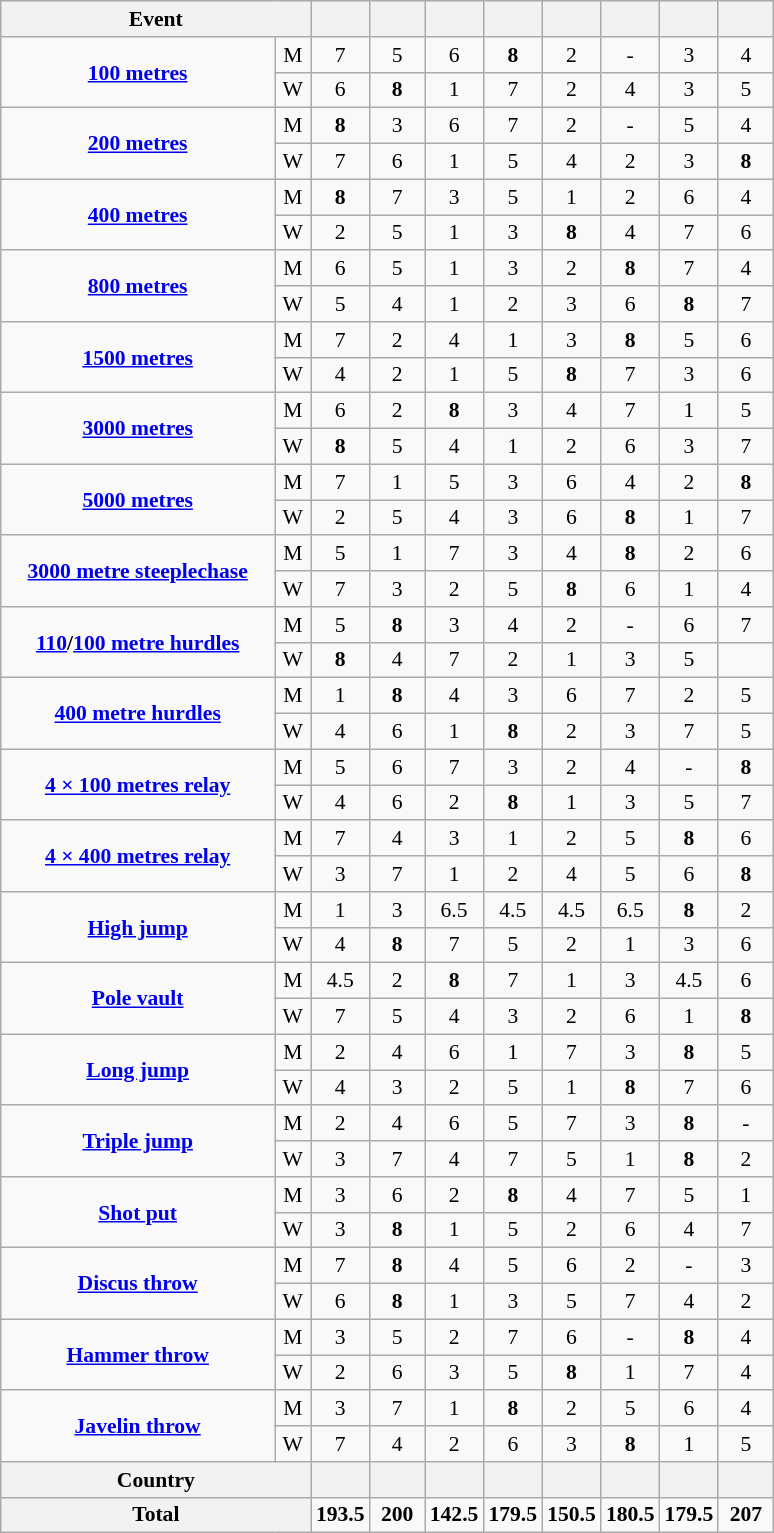<table class="wikitable" style="background-color: #f9f9f9; font-size: 90%; text-align: center">
<tr>
<th width=200 colspan=2>Event</th>
<th width=30></th>
<th width=30></th>
<th width=30></th>
<th width=30></th>
<th width=30></th>
<th width=30></th>
<th width=30></th>
<th width=30></th>
</tr>
<tr>
<td rowspan=2><strong><a href='#'>100 metres</a></strong></td>
<td>M</td>
<td>7</td>
<td>5</td>
<td>6</td>
<td><strong>8</strong></td>
<td>2</td>
<td>-</td>
<td>3</td>
<td>4</td>
</tr>
<tr>
<td>W</td>
<td>6</td>
<td><strong>8</strong></td>
<td>1</td>
<td>7</td>
<td>2</td>
<td>4</td>
<td>3</td>
<td>5</td>
</tr>
<tr>
<td rowspan=2><strong><a href='#'>200 metres</a></strong></td>
<td>M</td>
<td><strong>8</strong></td>
<td>3</td>
<td>6</td>
<td>7</td>
<td>2</td>
<td>-</td>
<td>5</td>
<td>4</td>
</tr>
<tr>
<td>W</td>
<td>7</td>
<td>6</td>
<td>1</td>
<td>5</td>
<td>4</td>
<td>2</td>
<td>3</td>
<td><strong>8</strong></td>
</tr>
<tr>
<td rowspan=2><strong><a href='#'>400 metres</a></strong></td>
<td>M</td>
<td><strong>8</strong></td>
<td>7</td>
<td>3</td>
<td>5</td>
<td>1</td>
<td>2</td>
<td>6</td>
<td>4</td>
</tr>
<tr>
<td>W</td>
<td>2</td>
<td>5</td>
<td>1</td>
<td>3</td>
<td><strong>8</strong></td>
<td>4</td>
<td>7</td>
<td>6</td>
</tr>
<tr>
<td rowspan=2><strong><a href='#'>800 metres</a></strong></td>
<td>M</td>
<td>6</td>
<td>5</td>
<td>1</td>
<td>3</td>
<td>2</td>
<td><strong>8</strong></td>
<td>7</td>
<td>4</td>
</tr>
<tr>
<td>W</td>
<td>5</td>
<td>4</td>
<td>1</td>
<td>2</td>
<td>3</td>
<td>6</td>
<td><strong>8</strong></td>
<td>7</td>
</tr>
<tr>
<td rowspan=2><strong><a href='#'>1500 metres</a></strong></td>
<td>M</td>
<td>7</td>
<td>2</td>
<td>4</td>
<td>1</td>
<td>3</td>
<td><strong>8</strong></td>
<td>5</td>
<td>6</td>
</tr>
<tr>
<td>W</td>
<td>4</td>
<td>2</td>
<td>1</td>
<td>5</td>
<td><strong>8</strong></td>
<td>7</td>
<td>3</td>
<td>6</td>
</tr>
<tr>
<td rowspan=2><strong><a href='#'>3000 metres</a></strong></td>
<td>M</td>
<td>6</td>
<td>2</td>
<td><strong>8</strong></td>
<td>3</td>
<td>4</td>
<td>7</td>
<td>1</td>
<td>5</td>
</tr>
<tr>
<td>W</td>
<td><strong>8</strong></td>
<td>5</td>
<td>4</td>
<td>1</td>
<td>2</td>
<td>6</td>
<td>3</td>
<td>7</td>
</tr>
<tr>
<td rowspan=2><strong><a href='#'>5000 metres</a></strong></td>
<td>M</td>
<td>7</td>
<td>1</td>
<td>5</td>
<td>3</td>
<td>6</td>
<td>4</td>
<td>2</td>
<td><strong>8</strong></td>
</tr>
<tr>
<td>W</td>
<td>2</td>
<td>5</td>
<td>4</td>
<td>3</td>
<td>6</td>
<td><strong>8</strong></td>
<td>1</td>
<td>7</td>
</tr>
<tr>
<td rowspan=2><strong><a href='#'>3000 metre steeplechase</a></strong></td>
<td>M</td>
<td>5</td>
<td>1</td>
<td>7</td>
<td>3</td>
<td>4</td>
<td><strong>8</strong></td>
<td>2</td>
<td>6</td>
</tr>
<tr>
<td>W</td>
<td>7</td>
<td>3</td>
<td>2</td>
<td>5</td>
<td><strong>8</strong></td>
<td>6</td>
<td>1</td>
<td>4</td>
</tr>
<tr>
<td rowspan=2><strong><a href='#'>110</a>/<a href='#'>100 metre hurdles</a></strong></td>
<td>M</td>
<td>5</td>
<td><strong>8</strong></td>
<td>3</td>
<td>4</td>
<td>2</td>
<td>-</td>
<td>6</td>
<td>7</td>
</tr>
<tr>
<td>W</td>
<td><strong>8</strong></td>
<td>4</td>
<td>7</td>
<td>2</td>
<td>1</td>
<td>3</td>
<td>5</td>
</tr>
<tr>
<td rowspan=2><strong><a href='#'>400 metre hurdles</a></strong></td>
<td>M</td>
<td>1</td>
<td><strong>8</strong></td>
<td>4</td>
<td>3</td>
<td>6</td>
<td>7</td>
<td>2</td>
<td>5</td>
</tr>
<tr>
<td>W</td>
<td>4</td>
<td>6</td>
<td>1</td>
<td><strong>8</strong></td>
<td>2</td>
<td>3</td>
<td>7</td>
<td>5</td>
</tr>
<tr>
<td rowspan=2><strong><a href='#'>4 × 100 metres relay</a></strong></td>
<td>M</td>
<td>5</td>
<td>6</td>
<td>7</td>
<td>3</td>
<td>2</td>
<td>4</td>
<td>-</td>
<td><strong>8</strong></td>
</tr>
<tr>
<td>W</td>
<td>4</td>
<td>6</td>
<td>2</td>
<td><strong>8</strong></td>
<td>1</td>
<td>3</td>
<td>5</td>
<td>7</td>
</tr>
<tr>
<td rowspan=2><strong><a href='#'>4 × 400 metres relay</a></strong></td>
<td>M</td>
<td>7</td>
<td>4</td>
<td>3</td>
<td>1</td>
<td>2</td>
<td>5</td>
<td><strong>8</strong></td>
<td>6</td>
</tr>
<tr>
<td>W</td>
<td>3</td>
<td>7</td>
<td>1</td>
<td>2</td>
<td>4</td>
<td>5</td>
<td>6</td>
<td><strong>8</strong></td>
</tr>
<tr>
<td rowspan=2><strong><a href='#'>High jump</a></strong></td>
<td>M</td>
<td>1</td>
<td>3</td>
<td>6.5</td>
<td>4.5</td>
<td>4.5</td>
<td>6.5</td>
<td><strong>8</strong></td>
<td>2</td>
</tr>
<tr>
<td>W</td>
<td>4</td>
<td><strong>8</strong></td>
<td>7</td>
<td>5</td>
<td>2</td>
<td>1</td>
<td>3</td>
<td>6</td>
</tr>
<tr>
<td rowspan=2><strong><a href='#'>Pole vault</a></strong></td>
<td>M</td>
<td>4.5</td>
<td>2</td>
<td><strong>8</strong></td>
<td>7</td>
<td>1</td>
<td>3</td>
<td>4.5</td>
<td>6</td>
</tr>
<tr>
<td>W</td>
<td>7</td>
<td>5</td>
<td>4</td>
<td>3</td>
<td>2</td>
<td>6</td>
<td>1</td>
<td><strong>8</strong></td>
</tr>
<tr>
<td rowspan=2><strong><a href='#'>Long jump</a></strong></td>
<td>M</td>
<td>2</td>
<td>4</td>
<td>6</td>
<td>1</td>
<td>7</td>
<td>3</td>
<td><strong>8</strong></td>
<td>5</td>
</tr>
<tr>
<td>W</td>
<td>4</td>
<td>3</td>
<td>2</td>
<td>5</td>
<td>1</td>
<td><strong>8</strong></td>
<td>7</td>
<td>6</td>
</tr>
<tr>
<td rowspan=2><strong><a href='#'>Triple jump</a></strong></td>
<td>M</td>
<td>2</td>
<td>4</td>
<td>6</td>
<td>5</td>
<td>7</td>
<td>3</td>
<td><strong>8</strong></td>
<td>-</td>
</tr>
<tr>
<td>W</td>
<td>3</td>
<td>7</td>
<td>4</td>
<td>7</td>
<td>5</td>
<td>1</td>
<td><strong>8</strong></td>
<td>2</td>
</tr>
<tr>
<td rowspan=2><strong><a href='#'>Shot put</a></strong></td>
<td>M</td>
<td>3</td>
<td>6</td>
<td>2</td>
<td><strong>8</strong></td>
<td>4</td>
<td>7</td>
<td>5</td>
<td>1</td>
</tr>
<tr>
<td>W</td>
<td>3</td>
<td><strong>8</strong></td>
<td>1</td>
<td>5</td>
<td>2</td>
<td>6</td>
<td>4</td>
<td>7</td>
</tr>
<tr>
<td rowspan=2><strong><a href='#'>Discus throw</a></strong></td>
<td>M</td>
<td>7</td>
<td><strong>8</strong></td>
<td>4</td>
<td>5</td>
<td>6</td>
<td>2</td>
<td>-</td>
<td>3</td>
</tr>
<tr>
<td>W</td>
<td>6</td>
<td><strong>8</strong></td>
<td>1</td>
<td>3</td>
<td>5</td>
<td>7</td>
<td>4</td>
<td>2</td>
</tr>
<tr>
<td rowspan=2><strong><a href='#'>Hammer throw</a></strong></td>
<td>M</td>
<td>3</td>
<td>5</td>
<td>2</td>
<td>7</td>
<td>6</td>
<td>-</td>
<td><strong>8</strong></td>
<td>4</td>
</tr>
<tr>
<td>W</td>
<td>2</td>
<td>6</td>
<td>3</td>
<td>5</td>
<td><strong>8</strong></td>
<td>1</td>
<td>7</td>
<td>4</td>
</tr>
<tr>
<td rowspan=2><strong><a href='#'>Javelin throw</a></strong></td>
<td>M</td>
<td>3</td>
<td>7</td>
<td>1</td>
<td><strong>8</strong></td>
<td>2</td>
<td>5</td>
<td>6</td>
<td>4</td>
</tr>
<tr>
<td>W</td>
<td>7</td>
<td>4</td>
<td>2</td>
<td>6</td>
<td>3</td>
<td><strong>8</strong></td>
<td>1</td>
<td>5</td>
</tr>
<tr>
<th colspan=2>Country</th>
<th></th>
<th></th>
<th></th>
<th></th>
<th></th>
<th></th>
<th></th>
<th></th>
</tr>
<tr>
<th colspan=2>Total</th>
<td><strong>193.5</strong></td>
<td><strong>200</strong></td>
<td><strong>142.5</strong></td>
<td><strong>179.5</strong></td>
<td><strong>150.5</strong></td>
<td><strong>180.5</strong></td>
<td><strong>179.5</strong></td>
<td><strong>207</strong></td>
</tr>
</table>
